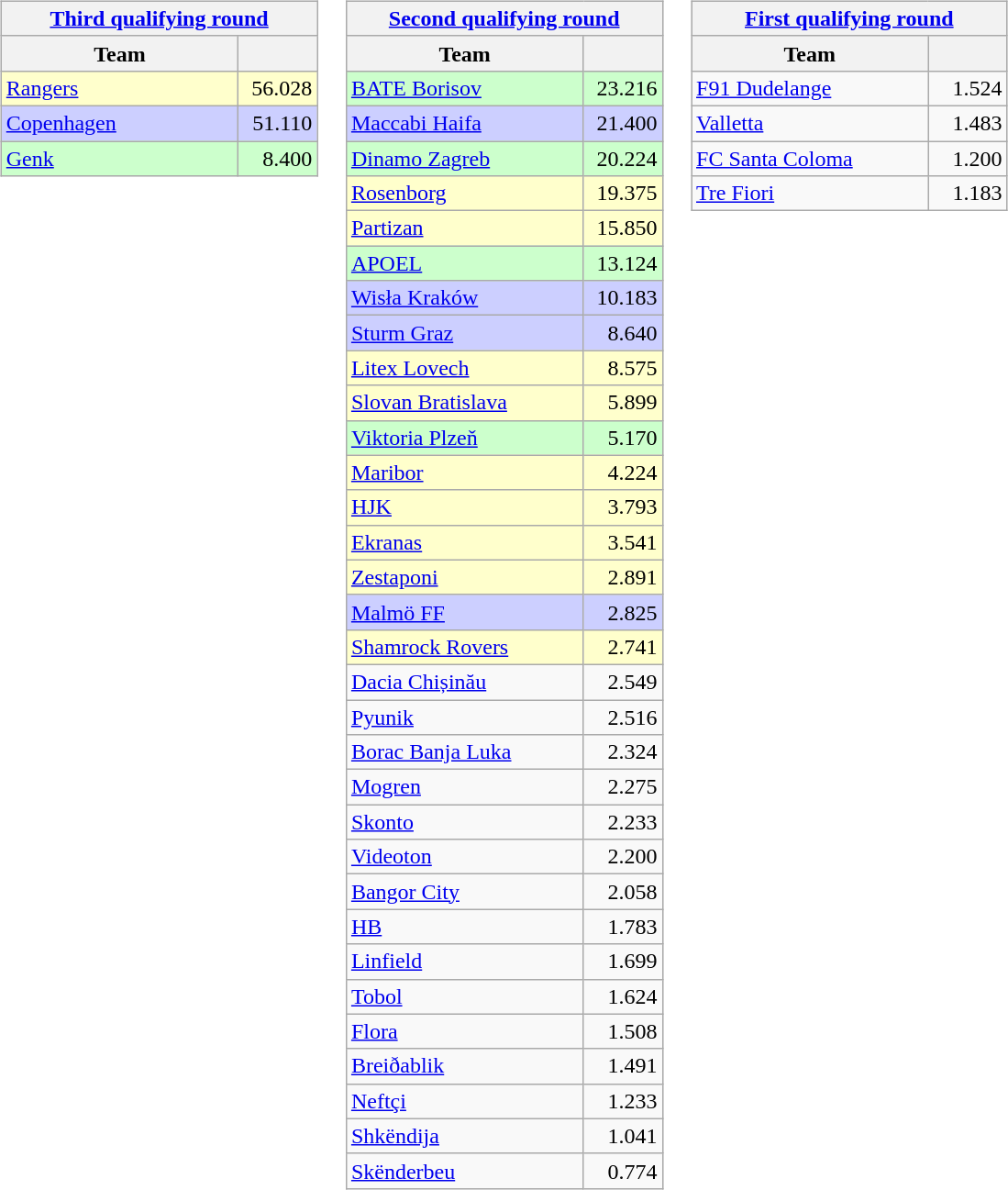<table>
<tr valign=top>
<td><br><table class="wikitable">
<tr>
<th colspan=2><a href='#'>Third qualifying round</a></th>
</tr>
<tr>
<th width=165>Team</th>
<th width=50></th>
</tr>
<tr style="background:#ffc">
<td> <a href='#'>Rangers</a></td>
<td align=right>56.028</td>
</tr>
<tr style="background:#cccfff">
<td> <a href='#'>Copenhagen</a></td>
<td align=right>51.110</td>
</tr>
<tr style="background:#cfc">
<td> <a href='#'>Genk</a></td>
<td align=right>8.400</td>
</tr>
</table>
</td>
<td><br><table class="wikitable">
<tr>
<th colspan=2><a href='#'>Second qualifying round</a></th>
</tr>
<tr>
<th width=165>Team</th>
<th width=50></th>
</tr>
<tr style="background:#cfc">
<td> <a href='#'>BATE Borisov</a></td>
<td align=right>23.216</td>
</tr>
<tr style="background:#cccfff">
<td> <a href='#'>Maccabi Haifa</a></td>
<td align=right>21.400</td>
</tr>
<tr style="background:#cfc">
<td> <a href='#'>Dinamo Zagreb</a></td>
<td align=right>20.224</td>
</tr>
<tr style="background:#ffc;">
<td> <a href='#'>Rosenborg</a></td>
<td align=right>19.375</td>
</tr>
<tr style="background:#ffc;">
<td> <a href='#'>Partizan</a></td>
<td align=right>15.850</td>
</tr>
<tr style="background:#cfc;">
<td> <a href='#'>APOEL</a></td>
<td align=right>13.124</td>
</tr>
<tr style="background:#cccfff;">
<td> <a href='#'>Wisła Kraków</a></td>
<td align=right>10.183</td>
</tr>
<tr style="background:#cccfff;">
<td> <a href='#'>Sturm Graz</a></td>
<td align=right>8.640</td>
</tr>
<tr style="background:#ffc;">
<td> <a href='#'>Litex Lovech</a></td>
<td align=right>8.575</td>
</tr>
<tr style="background:#ffc;">
<td> <a href='#'>Slovan Bratislava</a></td>
<td align=right>5.899</td>
</tr>
<tr style="background:#cfc;">
<td> <a href='#'>Viktoria Plzeň</a></td>
<td align=right>5.170</td>
</tr>
<tr style="background:#ffc;">
<td> <a href='#'>Maribor</a></td>
<td align=right>4.224</td>
</tr>
<tr style="background:#ffc;">
<td> <a href='#'>HJK</a></td>
<td align=right>3.793</td>
</tr>
<tr style="background:#ffc;">
<td> <a href='#'>Ekranas</a></td>
<td align=right>3.541</td>
</tr>
<tr style="background:#ffc;">
<td> <a href='#'>Zestaponi</a></td>
<td align=right>2.891</td>
</tr>
<tr style="background:#cccfff;">
<td> <a href='#'>Malmö FF</a></td>
<td align=right>2.825</td>
</tr>
<tr style="background:#ffc;">
<td> <a href='#'>Shamrock Rovers</a></td>
<td align=right>2.741</td>
</tr>
<tr>
<td> <a href='#'>Dacia Chișinău</a></td>
<td align=right>2.549</td>
</tr>
<tr>
<td> <a href='#'>Pyunik</a></td>
<td align=right>2.516</td>
</tr>
<tr>
<td> <a href='#'>Borac Banja Luka</a></td>
<td align=right>2.324</td>
</tr>
<tr>
<td> <a href='#'>Mogren</a></td>
<td align=right>2.275</td>
</tr>
<tr>
<td> <a href='#'>Skonto</a></td>
<td align=right>2.233</td>
</tr>
<tr>
<td> <a href='#'>Videoton</a></td>
<td align=right>2.200</td>
</tr>
<tr>
<td> <a href='#'>Bangor City</a></td>
<td align=right>2.058</td>
</tr>
<tr>
<td> <a href='#'>HB</a></td>
<td align=right>1.783</td>
</tr>
<tr>
<td> <a href='#'>Linfield</a></td>
<td align=right>1.699</td>
</tr>
<tr>
<td> <a href='#'>Tobol</a></td>
<td align=right>1.624</td>
</tr>
<tr>
<td> <a href='#'>Flora</a></td>
<td align=right>1.508</td>
</tr>
<tr>
<td> <a href='#'>Breiðablik</a></td>
<td align=right>1.491</td>
</tr>
<tr>
<td> <a href='#'>Neftçi</a></td>
<td align=right>1.233</td>
</tr>
<tr>
<td> <a href='#'>Shkëndija</a></td>
<td align=right>1.041</td>
</tr>
<tr>
<td> <a href='#'>Skënderbeu</a></td>
<td align=right>0.774</td>
</tr>
</table>
</td>
<td><br><table class="wikitable">
<tr>
<th colspan=2><a href='#'>First qualifying round</a></th>
</tr>
<tr>
<th width=165>Team</th>
<th width=50></th>
</tr>
<tr>
<td> <a href='#'>F91 Dudelange</a></td>
<td align=right>1.524</td>
</tr>
<tr>
<td> <a href='#'>Valletta</a></td>
<td align=right>1.483</td>
</tr>
<tr>
<td> <a href='#'>FC Santa Coloma</a></td>
<td align=right>1.200</td>
</tr>
<tr>
<td> <a href='#'>Tre Fiori</a></td>
<td align=right>1.183</td>
</tr>
</table>
</td>
</tr>
</table>
